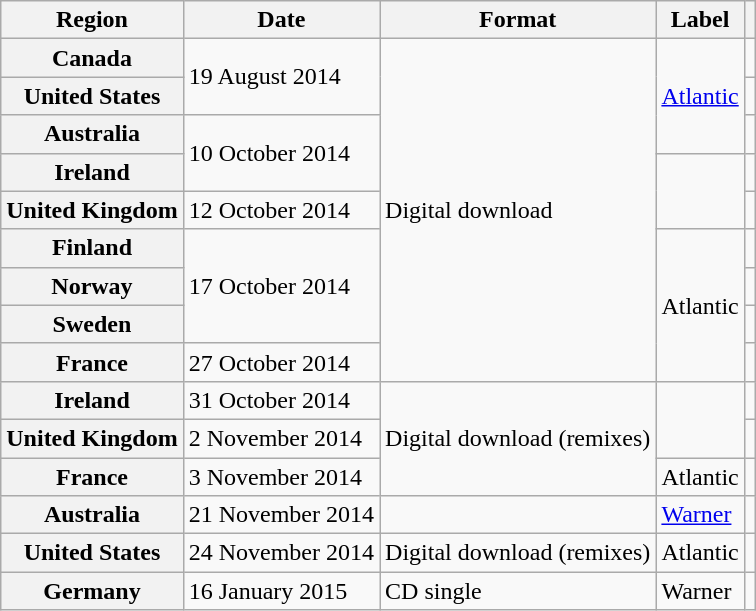<table class="wikitable plainrowheaders">
<tr>
<th scope="col">Region</th>
<th scope="col">Date</th>
<th scope="col">Format</th>
<th scope="col">Label</th>
<th scope="col"></th>
</tr>
<tr>
<th scope="row">Canada</th>
<td rowspan="2">19 August 2014</td>
<td rowspan="9">Digital download</td>
<td rowspan="3"><a href='#'>Atlantic</a></td>
<td align="center"></td>
</tr>
<tr>
<th scope="row">United States</th>
<td align="center"></td>
</tr>
<tr>
<th scope="row">Australia</th>
<td rowspan="2">10 October 2014</td>
<td align="center"></td>
</tr>
<tr>
<th scope="row">Ireland</th>
<td rowspan="2"></td>
<td align="center"></td>
</tr>
<tr>
<th scope="row">United Kingdom</th>
<td>12 October 2014</td>
<td align="center"></td>
</tr>
<tr>
<th scope="row">Finland</th>
<td rowspan="3">17 October 2014</td>
<td rowspan="4">Atlantic</td>
<td align="center"></td>
</tr>
<tr>
<th scope="row">Norway</th>
<td align="center"></td>
</tr>
<tr>
<th scope="row">Sweden</th>
<td align="center"></td>
</tr>
<tr>
<th scope="row">France</th>
<td>27 October 2014</td>
<td align="center"></td>
</tr>
<tr>
<th scope="row">Ireland</th>
<td>31 October 2014</td>
<td rowspan="3">Digital download (remixes)</td>
<td rowspan="2"></td>
<td align="center"></td>
</tr>
<tr>
<th scope="row">United Kingdom</th>
<td>2 November 2014</td>
<td align="center"></td>
</tr>
<tr>
<th scope="row">France</th>
<td>3 November 2014</td>
<td>Atlantic</td>
<td align="center"></td>
</tr>
<tr>
<th scope="row">Australia</th>
<td>21 November 2014</td>
<td></td>
<td><a href='#'>Warner</a></td>
<td align="center"></td>
</tr>
<tr>
<th scope="row">United States</th>
<td>24 November 2014</td>
<td>Digital download (remixes)</td>
<td>Atlantic</td>
<td align="center"></td>
</tr>
<tr>
<th scope="row">Germany</th>
<td>16 January 2015</td>
<td>CD single</td>
<td>Warner</td>
<td align="center"></td>
</tr>
</table>
